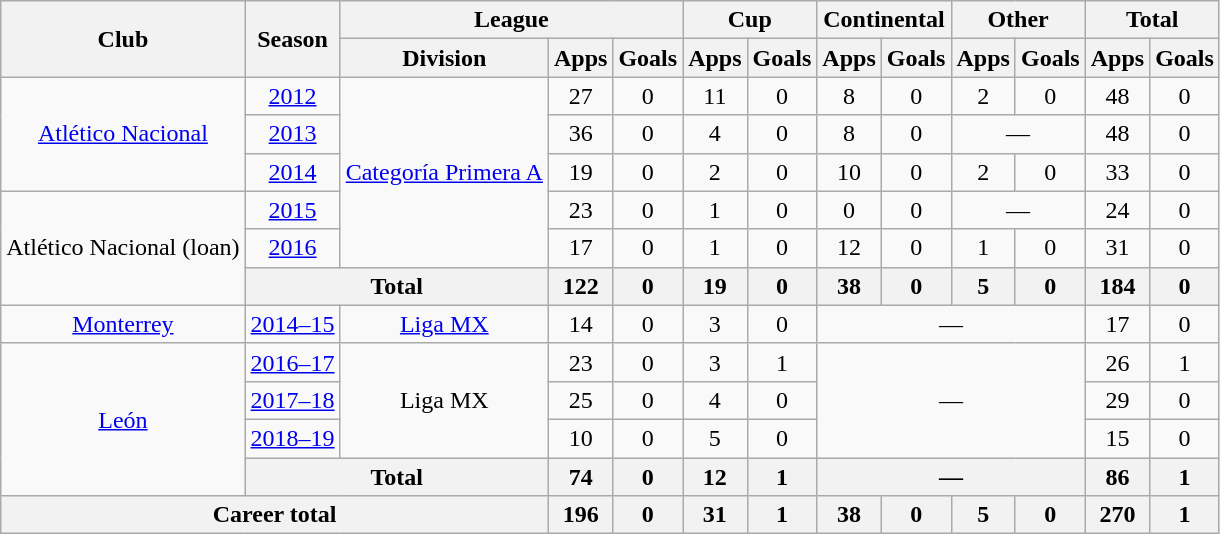<table class="wikitable" style="text-align:center">
<tr>
<th rowspan=2>Club</th>
<th rowspan=2>Season</th>
<th colspan=3>League</th>
<th colspan=2>Cup</th>
<th colspan=2>Continental</th>
<th colspan=2>Other</th>
<th colspan=2>Total</th>
</tr>
<tr>
<th>Division</th>
<th>Apps</th>
<th>Goals</th>
<th>Apps</th>
<th>Goals</th>
<th>Apps</th>
<th>Goals</th>
<th>Apps</th>
<th>Goals</th>
<th>Apps</th>
<th>Goals</th>
</tr>
<tr>
<td rowspan=3><a href='#'>Atlético Nacional</a></td>
<td><a href='#'>2012</a></td>
<td rowspan=5><a href='#'>Categoría Primera A</a></td>
<td>27</td>
<td>0</td>
<td>11</td>
<td>0</td>
<td>8</td>
<td>0</td>
<td>2</td>
<td>0</td>
<td>48</td>
<td>0</td>
</tr>
<tr>
<td><a href='#'>2013</a></td>
<td>36</td>
<td>0</td>
<td>4</td>
<td>0</td>
<td>8</td>
<td>0</td>
<td colspan=2>—</td>
<td>48</td>
<td>0</td>
</tr>
<tr>
<td><a href='#'>2014</a></td>
<td>19</td>
<td>0</td>
<td>2</td>
<td>0</td>
<td>10</td>
<td>0</td>
<td>2</td>
<td>0</td>
<td>33</td>
<td>0</td>
</tr>
<tr>
<td rowspan=3>Atlético Nacional (loan)</td>
<td><a href='#'>2015</a></td>
<td>23</td>
<td>0</td>
<td>1</td>
<td>0</td>
<td>0</td>
<td>0</td>
<td colspan=2>—</td>
<td>24</td>
<td>0</td>
</tr>
<tr>
<td><a href='#'>2016</a></td>
<td>17</td>
<td>0</td>
<td>1</td>
<td>0</td>
<td>12</td>
<td>0</td>
<td>1</td>
<td>0</td>
<td>31</td>
<td>0</td>
</tr>
<tr>
<th colspan=2>Total</th>
<th>122</th>
<th>0</th>
<th>19</th>
<th>0</th>
<th>38</th>
<th>0</th>
<th>5</th>
<th>0</th>
<th>184</th>
<th>0</th>
</tr>
<tr>
<td><a href='#'>Monterrey</a></td>
<td><a href='#'>2014–15</a></td>
<td><a href='#'>Liga MX</a></td>
<td>14</td>
<td>0</td>
<td>3</td>
<td>0</td>
<td colspan=4>—</td>
<td>17</td>
<td>0</td>
</tr>
<tr>
<td rowspan=4><a href='#'>León</a></td>
<td><a href='#'>2016–17</a></td>
<td rowspan=3>Liga MX</td>
<td>23</td>
<td>0</td>
<td>3</td>
<td>1</td>
<td colspan=4 rowspan=3>—</td>
<td>26</td>
<td>1</td>
</tr>
<tr>
<td><a href='#'>2017–18</a></td>
<td>25</td>
<td>0</td>
<td>4</td>
<td>0</td>
<td>29</td>
<td>0</td>
</tr>
<tr>
<td><a href='#'>2018–19</a></td>
<td>10</td>
<td>0</td>
<td>5</td>
<td>0</td>
<td>15</td>
<td>0</td>
</tr>
<tr>
<th colspan=2>Total</th>
<th>74</th>
<th>0</th>
<th>12</th>
<th>1</th>
<th colspan=4>—</th>
<th>86</th>
<th>1</th>
</tr>
<tr>
<th colspan=3>Career total</th>
<th>196</th>
<th>0</th>
<th>31</th>
<th>1</th>
<th>38</th>
<th>0</th>
<th>5</th>
<th>0</th>
<th>270</th>
<th>1</th>
</tr>
</table>
